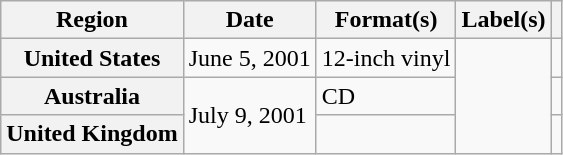<table class="wikitable plainrowheaders">
<tr>
<th scope="col">Region</th>
<th scope="col">Date</th>
<th scope="col">Format(s)</th>
<th scope="col">Label(s)</th>
<th scope="col"></th>
</tr>
<tr>
<th scope="row">United States</th>
<td>June 5, 2001</td>
<td>12-inch vinyl</td>
<td rowspan="3"></td>
<td></td>
</tr>
<tr>
<th scope="row">Australia</th>
<td rowspan="2">July 9, 2001</td>
<td>CD</td>
<td></td>
</tr>
<tr>
<th scope="row">United Kingdom</th>
<td></td>
<td></td>
</tr>
</table>
